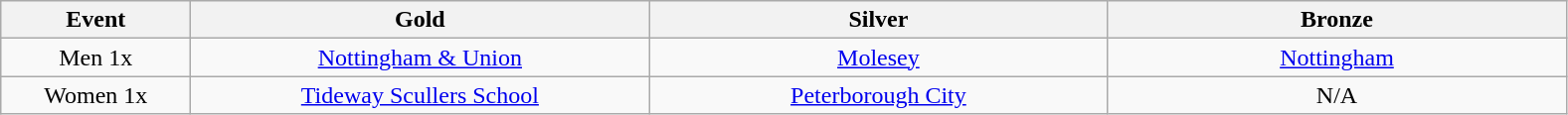<table class="wikitable" style="text-align:center">
<tr>
<th width=120>Event</th>
<th width=300>Gold</th>
<th width=300>Silver</th>
<th width=300>Bronze</th>
</tr>
<tr>
<td>Men 1x</td>
<td><a href='#'>Nottingham & Union</a></td>
<td><a href='#'>Molesey</a></td>
<td><a href='#'>Nottingham</a></td>
</tr>
<tr>
<td>Women 1x</td>
<td><a href='#'>Tideway Scullers School</a></td>
<td><a href='#'>Peterborough City</a></td>
<td>N/A</td>
</tr>
</table>
